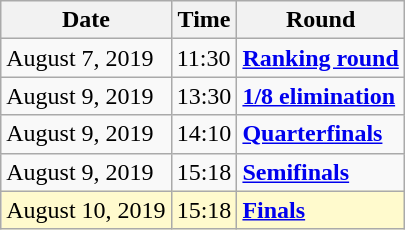<table class="wikitable">
<tr>
<th>Date</th>
<th>Time</th>
<th>Round</th>
</tr>
<tr>
<td>August 7, 2019</td>
<td>11:30</td>
<td><strong><a href='#'>Ranking round</a></strong></td>
</tr>
<tr>
<td>August 9, 2019</td>
<td>13:30</td>
<td><strong><a href='#'>1/8 elimination</a></strong></td>
</tr>
<tr>
<td>August 9, 2019</td>
<td>14:10</td>
<td><strong><a href='#'>Quarterfinals</a></strong></td>
</tr>
<tr>
<td>August 9, 2019</td>
<td>15:18</td>
<td><strong><a href='#'>Semifinals</a></strong></td>
</tr>
<tr style=background:lemonchiffon>
<td>August 10, 2019</td>
<td>15:18</td>
<td><strong><a href='#'>Finals</a></strong></td>
</tr>
</table>
